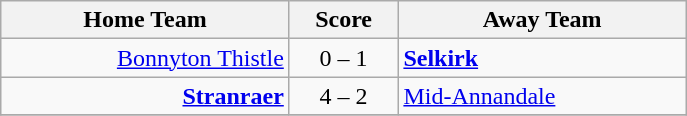<table class="wikitable" style="border-collapse: collapse;">
<tr>
<th align="right" width="185">Home Team</th>
<th align="center" width="65"> Score </th>
<th align="left" width="185">Away Team</th>
</tr>
<tr>
<td style="text-align: right;"><a href='#'>Bonnyton Thistle</a></td>
<td style="text-align: center;">0 – 1</td>
<td style="text-align: left;"><strong><a href='#'>Selkirk</a></strong></td>
</tr>
<tr>
<td style="text-align: right;"><strong><a href='#'>Stranraer</a></strong></td>
<td style="text-align: center;">4 – 2</td>
<td style="text-align: left;"><a href='#'>Mid-Annandale</a></td>
</tr>
<tr>
</tr>
</table>
